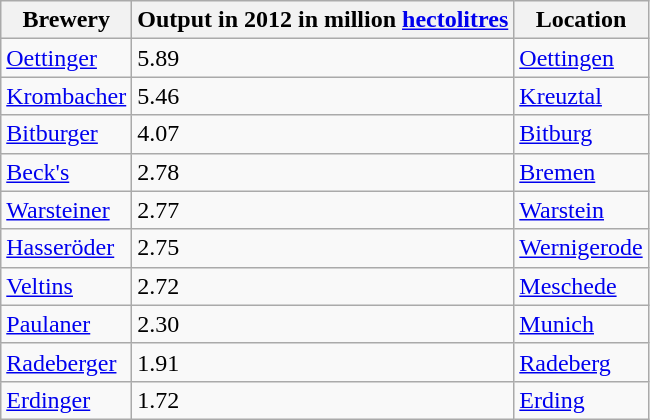<table class="wikitable">
<tr>
<th>Brewery</th>
<th>Output in 2012 in million <a href='#'>hectolitres</a></th>
<th>Location</th>
</tr>
<tr>
<td><a href='#'>Oettinger</a></td>
<td>5.89</td>
<td><a href='#'>Oettingen</a></td>
</tr>
<tr>
<td><a href='#'>Krombacher</a></td>
<td>5.46</td>
<td><a href='#'>Kreuztal</a></td>
</tr>
<tr>
<td><a href='#'>Bitburger</a></td>
<td>4.07</td>
<td><a href='#'>Bitburg</a></td>
</tr>
<tr>
<td><a href='#'>Beck's</a></td>
<td>2.78</td>
<td><a href='#'>Bremen</a></td>
</tr>
<tr>
<td><a href='#'>Warsteiner</a></td>
<td>2.77</td>
<td><a href='#'>Warstein</a></td>
</tr>
<tr>
<td><a href='#'>Hasseröder</a></td>
<td>2.75</td>
<td><a href='#'>Wernigerode</a></td>
</tr>
<tr>
<td><a href='#'>Veltins</a></td>
<td>2.72</td>
<td><a href='#'>Meschede</a></td>
</tr>
<tr>
<td><a href='#'>Paulaner</a></td>
<td>2.30</td>
<td><a href='#'>Munich</a></td>
</tr>
<tr>
<td><a href='#'>Radeberger</a></td>
<td>1.91</td>
<td><a href='#'>Radeberg</a></td>
</tr>
<tr>
<td><a href='#'>Erdinger</a></td>
<td>1.72</td>
<td><a href='#'>Erding</a></td>
</tr>
</table>
